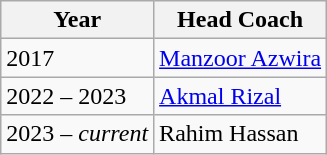<table class="wikitable">
<tr>
<th>Year</th>
<th>Head Coach</th>
</tr>
<tr>
<td>2017</td>
<td> <a href='#'>Manzoor Azwira</a></td>
</tr>
<tr>
<td>2022 – 2023</td>
<td> <a href='#'>Akmal Rizal</a></td>
</tr>
<tr>
<td>2023 – <em>current</em></td>
<td> Rahim Hassan</td>
</tr>
</table>
